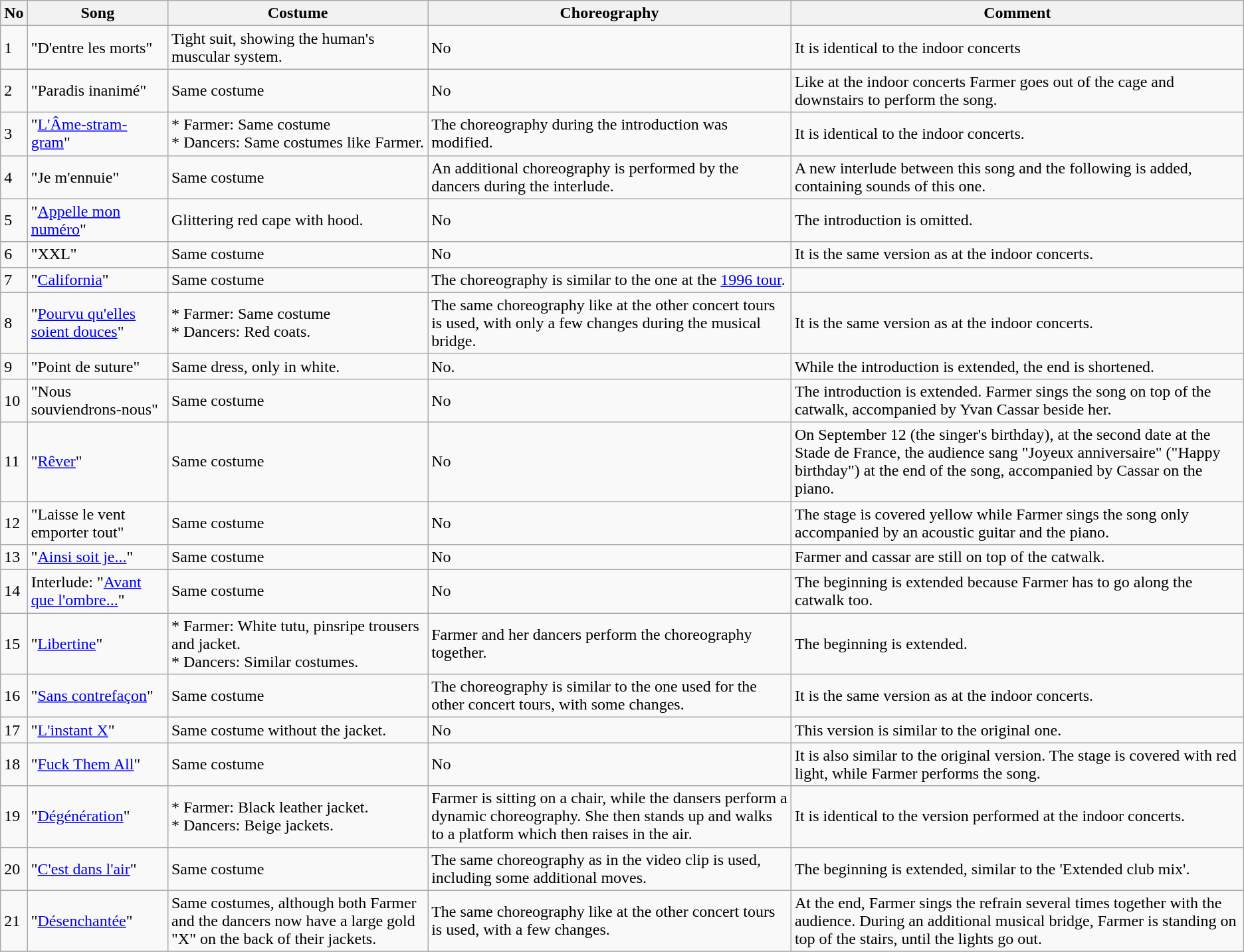<table class="wikitable" border="1">
<tr>
<th>No</th>
<th>Song</th>
<th>Costume</th>
<th>Choreography</th>
<th>Comment</th>
</tr>
<tr>
<td>1</td>
<td>"D'entre les morts"</td>
<td>Tight suit, showing the human's muscular system.</td>
<td>No</td>
<td>It is identical to the indoor concerts</td>
</tr>
<tr>
<td>2</td>
<td>"Paradis inanimé"</td>
<td>Same costume</td>
<td>No</td>
<td>Like at the indoor concerts Farmer goes out of the cage and downstairs to perform the song.</td>
</tr>
<tr>
<td>3</td>
<td>"<a href='#'>L'Âme-stram-gram</a>"</td>
<td>* Farmer: Same costume <br> * Dancers: Same costumes like Farmer.</td>
<td>The choreography during the introduction was modified.</td>
<td>It is identical to the indoor concerts.</td>
</tr>
<tr>
<td>4</td>
<td>"Je m'ennuie"</td>
<td>Same costume</td>
<td>An additional choreography is performed by the dancers during the interlude.</td>
<td>A new interlude between this song and the following is added, containing sounds of this one.</td>
</tr>
<tr>
<td>5</td>
<td>"<a href='#'>Appelle mon numéro</a>"</td>
<td>Glittering red cape with hood.</td>
<td>No</td>
<td>The introduction is omitted.</td>
</tr>
<tr>
<td>6</td>
<td>"XXL"</td>
<td>Same costume</td>
<td>No</td>
<td>It is the same version as at the indoor concerts.</td>
</tr>
<tr>
<td>7</td>
<td>"<a href='#'>California</a>"</td>
<td>Same costume</td>
<td>The choreography is similar to the one at the <a href='#'>1996 tour</a>.</td>
<td></td>
</tr>
<tr>
<td>8</td>
<td>"<a href='#'>Pourvu qu'elles soient douces</a>"</td>
<td>* Farmer: Same costume <br> * Dancers: Red coats.</td>
<td>The same choreography like at the other concert tours is used, with only a few changes during the musical bridge.</td>
<td>It is the same version as at the indoor concerts.</td>
</tr>
<tr>
<td>9</td>
<td>"Point de suture"</td>
<td>Same dress, only in white.</td>
<td>No.</td>
<td>While the introduction is extended, the end is shortened.</td>
</tr>
<tr>
<td>10</td>
<td>"Nous souviendrons-nous"</td>
<td>Same costume</td>
<td>No</td>
<td>The introduction is extended. Farmer sings the song on top of the catwalk, accompanied by Yvan Cassar beside her.</td>
</tr>
<tr>
<td>11</td>
<td>"<a href='#'>Rêver</a>"</td>
<td>Same costume</td>
<td>No</td>
<td>On September 12 (the singer's birthday), at the second date at the Stade de France, the audience sang "Joyeux anniversaire" ("Happy birthday") at the end of the song, accompanied by Cassar on the piano.</td>
</tr>
<tr>
<td>12</td>
<td>"Laisse le vent emporter tout"</td>
<td>Same costume</td>
<td>No</td>
<td>The stage is covered yellow while Farmer sings the song only accompanied by an acoustic guitar and the piano.</td>
</tr>
<tr>
<td>13</td>
<td>"<a href='#'>Ainsi soit je...</a>"</td>
<td>Same costume</td>
<td>No</td>
<td>Farmer and cassar are still on top of the catwalk.</td>
</tr>
<tr>
<td>14</td>
<td>Interlude: "<a href='#'>Avant que l'ombre...</a>"</td>
<td>Same costume</td>
<td>No</td>
<td>The beginning is extended because Farmer has to go along the catwalk too.</td>
</tr>
<tr>
<td>15</td>
<td>"<a href='#'>Libertine</a>"</td>
<td>* Farmer: White tutu, pinsripe trousers and jacket. <br> * Dancers: Similar costumes.</td>
<td>Farmer and her dancers perform the choreography together.</td>
<td>The beginning is extended.</td>
</tr>
<tr>
<td>16</td>
<td>"<a href='#'>Sans contrefaçon</a>"</td>
<td>Same costume</td>
<td>The choreography is similar to the one used for the other concert tours, with some changes.</td>
<td>It is the same version as at the indoor concerts.</td>
</tr>
<tr>
<td>17</td>
<td>"<a href='#'>L'instant X</a>"</td>
<td>Same costume without the jacket.</td>
<td>No</td>
<td>This version is similar to the original one.</td>
</tr>
<tr>
<td>18</td>
<td>"<a href='#'>Fuck Them All</a>"</td>
<td>Same costume</td>
<td>No</td>
<td>It is also similar to the original version. The stage is covered with red light, while Farmer performs the song.</td>
</tr>
<tr>
<td>19</td>
<td>"<a href='#'>Dégénération</a>"</td>
<td>* Farmer: Black leather jacket. <br> * Dancers: Beige jackets.</td>
<td>Farmer is sitting on a chair, while the dansers perform a dynamic choreography. She then stands up and walks to a platform which then raises in the air.</td>
<td>It is identical to the version performed at the indoor concerts.</td>
</tr>
<tr>
<td>20</td>
<td>"<a href='#'>C'est dans l'air</a>"</td>
<td>Same costume</td>
<td>The same choreography as in the video clip is used, including some additional moves.</td>
<td>The beginning is extended, similar to the 'Extended club mix'.</td>
</tr>
<tr>
<td>21</td>
<td>"<a href='#'>Désenchantée</a>"</td>
<td>Same costumes, although both Farmer and the dancers now have a large gold "X" on the back of their jackets.</td>
<td>The same choreography like at the other concert tours is used, with a few changes.</td>
<td>At the end, Farmer sings the refrain several times together with the audience. During an additional musical bridge, Farmer is standing on top of the stairs, until the lights go out.</td>
</tr>
<tr>
</tr>
</table>
